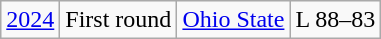<table class="wikitable">
<tr style="text-align:center;">
<td><a href='#'>2024</a></td>
<td>First round</td>
<td><a href='#'>Ohio State</a></td>
<td>L 88–83</td>
</tr>
</table>
